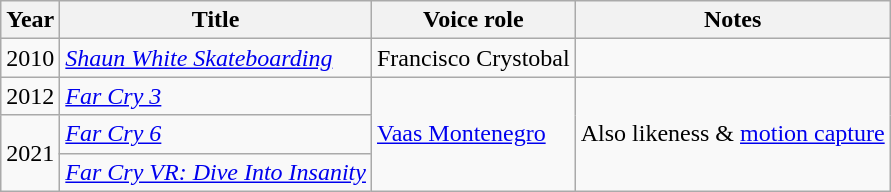<table class="wikitable sortable">
<tr>
<th>Year</th>
<th>Title</th>
<th>Voice role</th>
<th class="unsortable">Notes</th>
</tr>
<tr>
<td>2010</td>
<td><em><a href='#'>Shaun White Skateboarding</a></em></td>
<td>Francisco Crystobal</td>
<td></td>
</tr>
<tr>
<td>2012</td>
<td><em><a href='#'>Far Cry 3</a></em></td>
<td rowspan="3"><a href='#'>Vaas Montenegro</a></td>
<td rowspan="3">Also likeness & <a href='#'>motion capture</a></td>
</tr>
<tr>
<td rowspan="2">2021</td>
<td><em><a href='#'>Far Cry 6</a></em></td>
</tr>
<tr |>
<td><em><a href='#'>Far Cry VR: Dive Into Insanity</a></em></td>
</tr>
</table>
